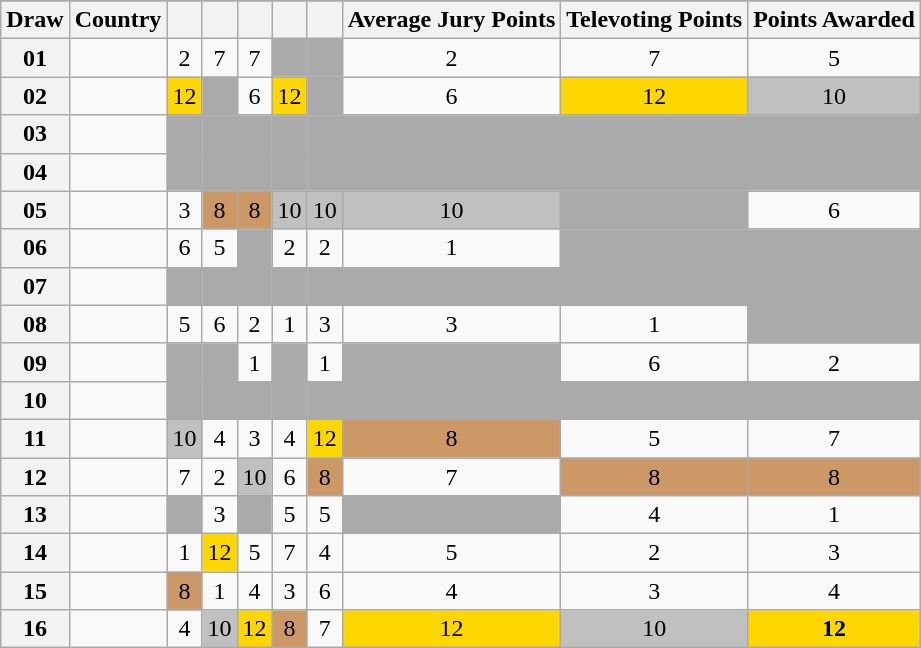<table class="sortable wikitable collapsible plainrowheaders" style="text-align:center;">
<tr>
</tr>
<tr>
<th scope="col">Draw</th>
<th scope="col">Country</th>
<th scope="col"><small></small></th>
<th scope="col"><small></small></th>
<th scope="col"><small></small></th>
<th scope="col"><small></small></th>
<th scope="col"><small></small></th>
<th scope="col">Average Jury Points</th>
<th scope="col">Televoting Points</th>
<th scope="col">Points Awarded</th>
</tr>
<tr>
<th scope="row" style="text-align:center;">01</th>
<td style="text-align:left;"></td>
<td>2</td>
<td>7</td>
<td>7</td>
<td style="background:#AAAAAA;"></td>
<td style="background:#AAAAAA;"></td>
<td>2</td>
<td>7</td>
<td>5</td>
</tr>
<tr>
<th scope="row" style="text-align:center;">02</th>
<td style="text-align:left;"></td>
<td style="background:gold;">12</td>
<td style="background:#AAAAAA;"></td>
<td>6</td>
<td style="background:gold;">12</td>
<td style="background:#AAAAAA;"></td>
<td>6</td>
<td style="background:gold;">12</td>
<td style="background:silver;">10</td>
</tr>
<tr>
<th scope="row" style="text-align:center;">03</th>
<td style="text-align:left;"></td>
<td style="background:#AAAAAA;"></td>
<td style="background:#AAAAAA;"></td>
<td style="background:#AAAAAA;"></td>
<td style="background:#AAAAAA;"></td>
<td style="background:#AAAAAA;"></td>
<td style="background:#AAAAAA;"></td>
<td style="background:#AAAAAA;"></td>
<td style="background:#AAAAAA;"></td>
</tr>
<tr>
<th scope="row" style="text-align:center;">04</th>
<td style="text-align:left;"></td>
<td style="background:#AAAAAA;"></td>
<td style="background:#AAAAAA;"></td>
<td style="background:#AAAAAA;"></td>
<td style="background:#AAAAAA;"></td>
<td style="background:#AAAAAA;"></td>
<td style="background:#AAAAAA;"></td>
<td style="background:#AAAAAA;"></td>
<td style="background:#AAAAAA;"></td>
</tr>
<tr>
<th scope="row" style="text-align:center;">05</th>
<td style="text-align:left;"></td>
<td>3</td>
<td style="background:#CC9966;">8</td>
<td style="background:#CC9966;">8</td>
<td style="background:silver;">10</td>
<td style="background:silver;">10</td>
<td style="background:silver;">10</td>
<td style="background:#AAAAAA;"></td>
<td>6</td>
</tr>
<tr>
<th scope="row" style="text-align:center;">06</th>
<td style="text-align:left;"></td>
<td>6</td>
<td>5</td>
<td style="background:#AAAAAA;"></td>
<td>2</td>
<td>2</td>
<td>1</td>
<td style="background:#AAAAAA;"></td>
<td style="background:#AAAAAA;"></td>
</tr>
<tr class="sortbottom">
<th scope="row" style="text-align:center;">07</th>
<td style="text-align:left;"></td>
<td style="background:#AAAAAA;"></td>
<td style="background:#AAAAAA;"></td>
<td style="background:#AAAAAA;"></td>
<td style="background:#AAAAAA;"></td>
<td style="background:#AAAAAA;"></td>
<td style="background:#AAAAAA;"></td>
<td style="background:#AAAAAA;"></td>
<td style="background:#AAAAAA;"></td>
</tr>
<tr>
<th scope="row" style="text-align:center;">08</th>
<td style="text-align:left;"></td>
<td>5</td>
<td>6</td>
<td>2</td>
<td>1</td>
<td>3</td>
<td>3</td>
<td>1</td>
<td style="background:#AAAAAA;"></td>
</tr>
<tr>
<th scope="row" style="text-align:center;">09</th>
<td style="text-align:left;"></td>
<td style="background:#AAAAAA;"></td>
<td style="background:#AAAAAA;"></td>
<td>1</td>
<td style="background:#AAAAAA;"></td>
<td>1</td>
<td style="background:#AAAAAA;"></td>
<td>6</td>
<td>2</td>
</tr>
<tr>
<th scope="row" style="text-align:center;">10</th>
<td style="text-align:left;"></td>
<td style="background:#AAAAAA;"></td>
<td style="background:#AAAAAA;"></td>
<td style="background:#AAAAAA;"></td>
<td style="background:#AAAAAA;"></td>
<td style="background:#AAAAAA;"></td>
<td style="background:#AAAAAA;"></td>
<td style="background:#AAAAAA;"></td>
<td style="background:#AAAAAA;"></td>
</tr>
<tr>
<th scope="row" style="text-align:center;">11</th>
<td style="text-align:left;"></td>
<td style="background:silver;">10</td>
<td>4</td>
<td>3</td>
<td>4</td>
<td style="background:gold;">12</td>
<td style="background:#CC9966;">8</td>
<td>5</td>
<td>7</td>
</tr>
<tr>
<th scope="row" style="text-align:center;">12</th>
<td style="text-align:left;"></td>
<td>7</td>
<td>2</td>
<td style="background:silver;">10</td>
<td>6</td>
<td style="background:#CC9966;">8</td>
<td>7</td>
<td style="background:#CC9966;">8</td>
<td style="background:#CC9966;">8</td>
</tr>
<tr>
<th scope="row" style="text-align:center;">13</th>
<td style="text-align:left;"></td>
<td style="background:#AAAAAA;"></td>
<td>3</td>
<td style="background:#AAAAAA;"></td>
<td>5</td>
<td>5</td>
<td style="background:#AAAAAA;"></td>
<td>4</td>
<td>1</td>
</tr>
<tr>
<th scope="row" style="text-align:center;">14</th>
<td style="text-align:left;"></td>
<td>1</td>
<td style="background:gold;">12</td>
<td>5</td>
<td>7</td>
<td>4</td>
<td>5</td>
<td>2</td>
<td>3</td>
</tr>
<tr>
<th scope="row" style="text-align:center;">15</th>
<td style="text-align:left;"></td>
<td style="background:#CC9966;">8</td>
<td>1</td>
<td>4</td>
<td>3</td>
<td>6</td>
<td>4</td>
<td>3</td>
<td>4</td>
</tr>
<tr>
<th scope="row" style="text-align:center;">16</th>
<td style="text-align:left;"></td>
<td>4</td>
<td style="background:silver;">10</td>
<td style="background:gold;">12</td>
<td style="background:#CC9966;">8</td>
<td>7</td>
<td style="background:gold;">12</td>
<td style="background:silver;">10</td>
<td style="background:gold;"><strong>12</strong></td>
</tr>
</table>
